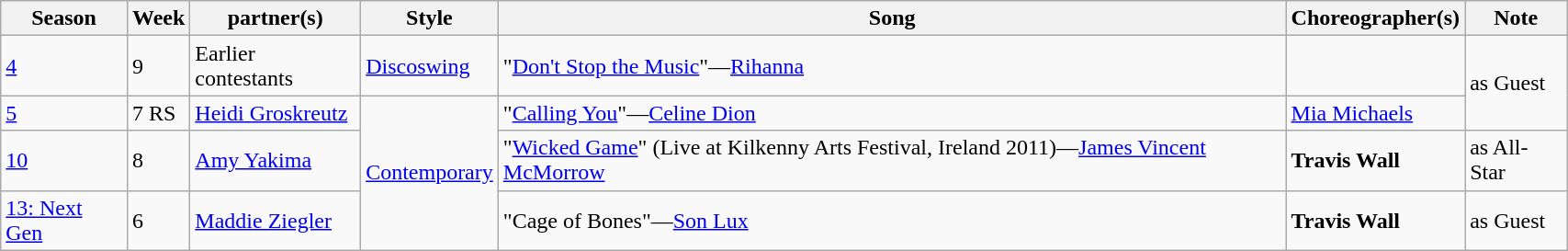<table class="wikitable" width="90%">
<tr>
<th>Season</th>
<th>Week</th>
<th>partner(s)</th>
<th>Style</th>
<th>Song</th>
<th>Choreographer(s)</th>
<th>Note</th>
</tr>
<tr>
<td><a href='#'>4</a></td>
<td>9</td>
<td>Earlier contestants</td>
<td><a href='#'>Discoswing</a></td>
<td>"<a href='#'>Don't Stop the Music</a>"—<a href='#'>Rihanna</a></td>
<td></td>
<td rowspan=2>as Guest</td>
</tr>
<tr>
<td><a href='#'>5</a></td>
<td>7 RS</td>
<td><a href='#'>Heidi Groskreutz</a></td>
<td rowspan=3><a href='#'>Contemporary</a></td>
<td>"<a href='#'>Calling You</a>"—<a href='#'>Celine Dion</a></td>
<td><a href='#'>Mia Michaels</a></td>
</tr>
<tr>
<td><a href='#'>10</a></td>
<td>8</td>
<td><a href='#'>Amy Yakima</a></td>
<td>"<a href='#'>Wicked Game</a>" (Live at Kilkenny Arts Festival, Ireland 2011)—<a href='#'>James Vincent McMorrow</a></td>
<td><strong>Travis Wall</strong></td>
<td>as All-Star</td>
</tr>
<tr>
<td><a href='#'>13: Next Gen</a></td>
<td>6</td>
<td><a href='#'>Maddie Ziegler</a></td>
<td>"Cage of Bones"—<a href='#'>Son Lux</a></td>
<td><strong>Travis Wall</strong></td>
<td>as Guest</td>
</tr>
</table>
